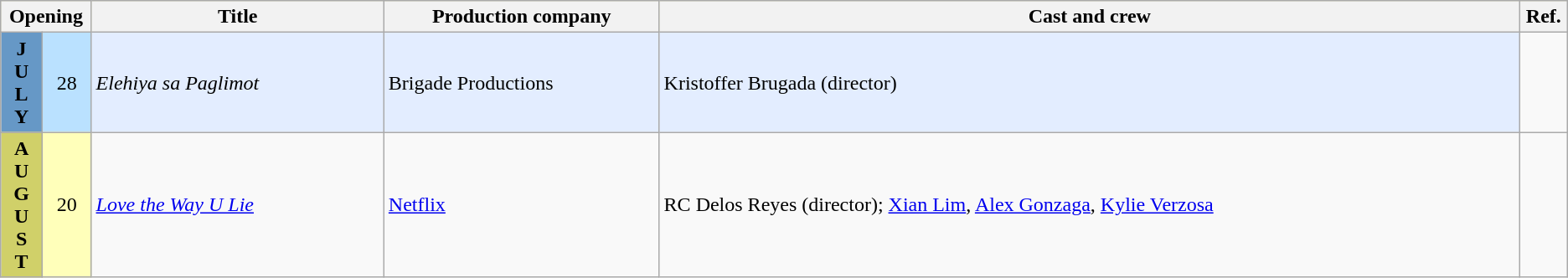<table class="wikitable sortable">
<tr style="background:#ffffba; text-align:center;">
<th colspan="2" style="width:05%">Opening</th>
<th style="width:17%">Title</th>
<th style="width:16%">Production company</th>
<th style="width:50%">Cast and crew</th>
<th style="width:02%">Ref.</th>
</tr>
<tr>
<td style="text-align:center; background:#6698c6"><strong>J<br>U<br>L<br>Y</strong></td>
<td style="text-align:center; background:#bae1ff;">28</td>
<td style="background:#e3edff"><em>Elehiya sa Paglimot</em></td>
<td style="background:#e3edff">Brigade Productions</td>
<td style="background:#e3edff">Kristoffer Brugada (director)</td>
<td></td>
</tr>
<tr>
<td style="text-align:center; background:#d0d069"><strong>A<br>U<br>G<br>U<br>S<br>T</strong></td>
<td style="text-align:center; background:#ffffba;">20</td>
<td><em><a href='#'>Love the Way U Lie</a></em></td>
<td><a href='#'>Netflix</a></td>
<td>RC Delos Reyes (director); <a href='#'>Xian Lim</a>, <a href='#'>Alex Gonzaga</a>, <a href='#'>Kylie Verzosa</a></td>
<td></td>
</tr>
</table>
